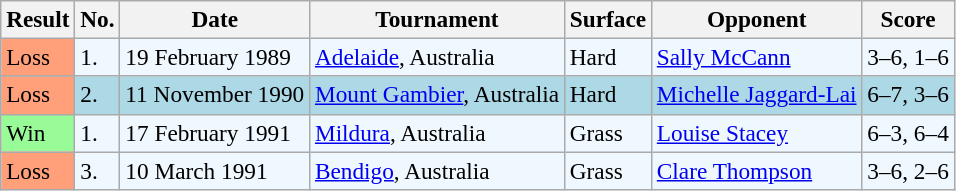<table class="sortable wikitable" style=font-size:97%>
<tr>
<th>Result</th>
<th>No.</th>
<th>Date</th>
<th>Tournament</th>
<th>Surface</th>
<th>Opponent</th>
<th>Score</th>
</tr>
<tr bgcolor="#f0f8ff">
<td style="background:#ffa07a;">Loss</td>
<td>1.</td>
<td>19 February 1989</td>
<td><a href='#'>Adelaide</a>, Australia</td>
<td>Hard</td>
<td> <a href='#'>Sally McCann</a></td>
<td>3–6, 1–6</td>
</tr>
<tr bgcolor=lightblue>
<td style="background:#ffa07a;">Loss</td>
<td>2.</td>
<td>11 November 1990</td>
<td><a href='#'>Mount Gambier</a>, Australia</td>
<td>Hard</td>
<td> <a href='#'>Michelle Jaggard-Lai</a></td>
<td>6–7, 3–6</td>
</tr>
<tr bgcolor="#f0f8ff">
<td style="background:#98fb98;">Win</td>
<td>1.</td>
<td>17 February 1991</td>
<td><a href='#'>Mildura</a>, Australia</td>
<td>Grass</td>
<td> <a href='#'>Louise Stacey</a></td>
<td>6–3, 6–4</td>
</tr>
<tr bgcolor="#f0f8ff">
<td style="background:#ffa07a;">Loss</td>
<td>3.</td>
<td>10 March 1991</td>
<td><a href='#'>Bendigo</a>, Australia</td>
<td>Grass</td>
<td> <a href='#'>Clare Thompson</a></td>
<td>3–6, 2–6</td>
</tr>
</table>
